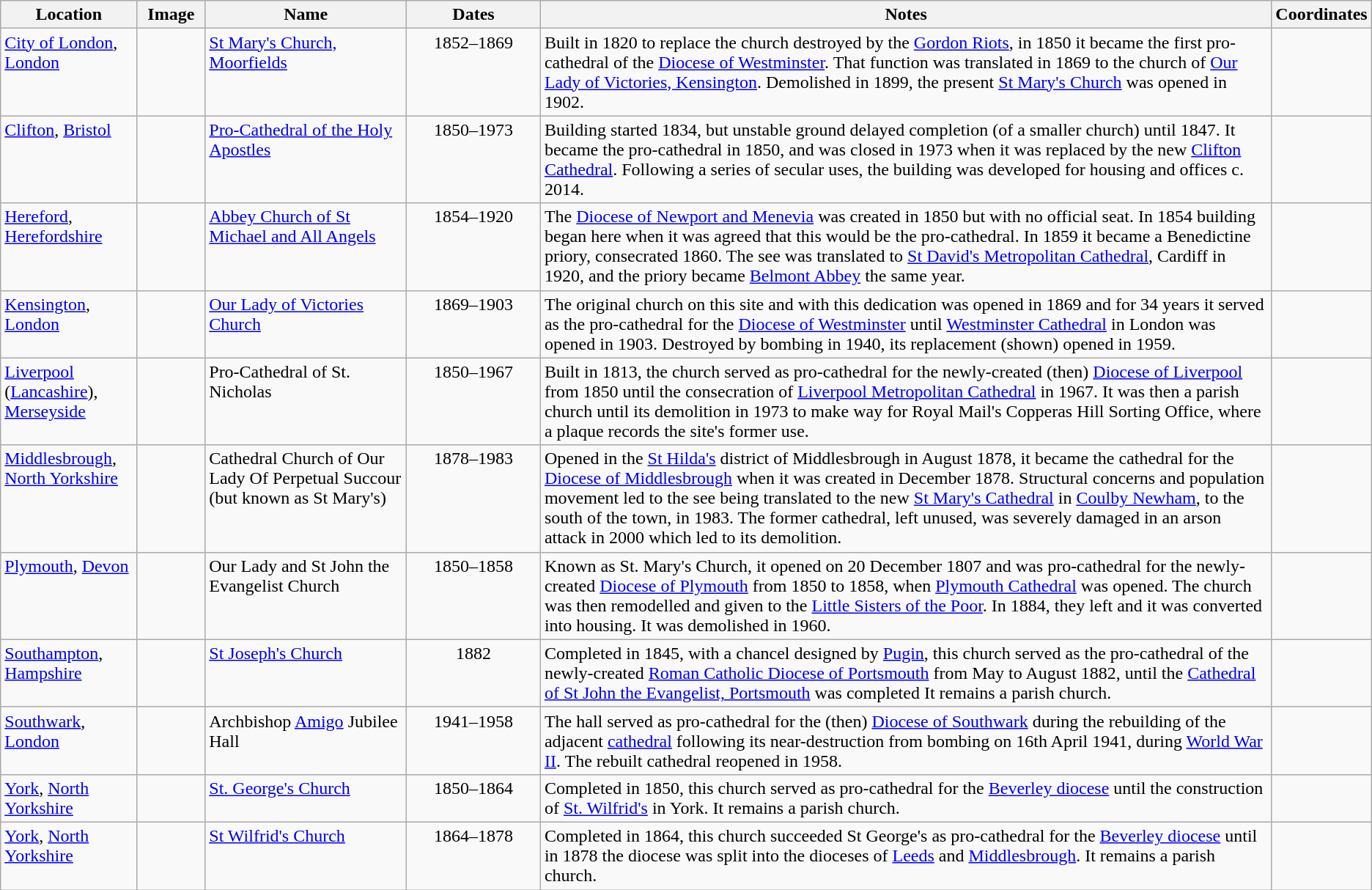<table class="wikitable">
<tr>
<th width=10%>Location</th>
<th width=5%>Image</th>
<th width=15%>Name</th>
<th width=10%>Dates</th>
<th width=55%>Notes</th>
<th width=5%>Coordinates</th>
</tr>
<tr valign=top>
<td><a href='#'>City of London</a>, <a href='#'>London</a></td>
<td></td>
<td><a href='#'>St Mary's Church, Moorfields</a></td>
<td style="text-align:center">1852–1869</td>
<td>Built in 1820 to replace the church destroyed by the <a href='#'>Gordon Riots</a>, in 1850 it became the first pro-cathedral of the <a href='#'>Diocese of Westminster</a>. That function was translated in 1869 to the church of <a href='#'>Our Lady of Victories, Kensington</a>. Demolished in 1899, the present <a href='#'>St Mary's Church</a> was opened in 1902.</td>
<td style="font-size:smaller"></td>
</tr>
<tr valign=top>
<td><a href='#'>Clifton</a>, <a href='#'>Bristol</a></td>
<td></td>
<td><a href='#'>Pro-Cathedral of the Holy Apostles</a></td>
<td style="text-align:center">1850–1973</td>
<td>Building started 1834, but unstable ground delayed completion (of a smaller church) until 1847. It became the pro-cathedral in 1850, and was closed in 1973 when it was replaced by the new <a href='#'>Clifton Cathedral</a>. Following a series of secular uses, the building was developed for housing and offices c. 2014.</td>
<td style="font-size:smaller"></td>
</tr>
<tr valign=top>
<td><a href='#'>Hereford</a>, <a href='#'>Herefordshire</a></td>
<td></td>
<td><a href='#'>Abbey Church of St Michael and All Angels</a></td>
<td style="text-align:center">1854–1920</td>
<td>The <a href='#'>Diocese of Newport and Menevia</a> was created in 1850 but with no official seat. In 1854 building began here when it was agreed that this would be the pro-cathedral. In 1859 it became a Benedictine priory, consecrated 1860. The see was translated to <a href='#'>St David's Metropolitan Cathedral</a>, Cardiff in 1920, and the priory became <a href='#'>Belmont Abbey</a> the same year.</td>
<td style="font-size:smaller"></td>
</tr>
<tr valign=top>
<td><a href='#'>Kensington</a>, <a href='#'>London</a></td>
<td></td>
<td><a href='#'>Our Lady of Victories Church</a></td>
<td style="text-align:center">1869–1903</td>
<td>The original church on this site and with this dedication was opened in 1869 and for 34 years it served as the pro-cathedral for the <a href='#'>Diocese of Westminster</a> until <a href='#'>Westminster Cathedral</a> in London was opened in 1903. Destroyed by bombing in 1940, its replacement (shown) opened in 1959.</td>
<td style="font-size:smaller"></td>
</tr>
<tr valign=top>
<td><a href='#'>Liverpool</a> (<a href='#'>Lancashire</a>), <a href='#'>Merseyside</a></td>
<td></td>
<td>Pro-Cathedral of St. Nicholas</td>
<td style="text-align:center">1850–1967</td>
<td>Built in 1813, the church served as pro-cathedral for the newly-created (then) <a href='#'>Diocese of Liverpool</a> from 1850 until the consecration of <a href='#'>Liverpool Metropolitan Cathedral</a> in 1967. It was then a parish church until its demolition in 1973 to make way for Royal Mail's Copperas Hill Sorting Office, where a plaque records the site's former use.</td>
<td style="font-size:smaller"></td>
</tr>
<tr valign=top>
<td><a href='#'>Middlesbrough</a>, <a href='#'>North Yorkshire</a></td>
<td></td>
<td>Cathedral Church of Our Lady Of Perpetual Succour (but known as St Mary's)</td>
<td style="text-align:center">1878–1983</td>
<td>Opened in the <a href='#'>St Hilda's</a> district of Middlesbrough in August 1878, it became the cathedral for the <a href='#'>Diocese of Middlesbrough</a> when it was created in December 1878. Structural concerns and population movement led to the see being translated to the new <a href='#'>St Mary's Cathedral</a> in <a href='#'>Coulby Newham</a>, to the south of the town, in 1983. The former cathedral, left unused, was severely damaged in an arson attack in 2000 which led to its demolition.</td>
<td style="font-size:smaller"></td>
</tr>
<tr valign=top>
<td><a href='#'>Plymouth</a>, <a href='#'>Devon</a></td>
<td></td>
<td>Our Lady and St John the Evangelist Church</td>
<td style="text-align:center">1850–1858</td>
<td>Known as St. Mary's Church, it opened on 20 December 1807 and was pro-cathedral for the newly-created <a href='#'>Diocese of Plymouth</a> from 1850 to 1858, when <a href='#'>Plymouth Cathedral</a> was opened. The church was then remodelled and given to the <a href='#'>Little Sisters of the Poor</a>. In 1884, they left and it was converted into housing. It was demolished in 1960.</td>
<td style="font-size:smaller"></td>
</tr>
<tr valign=top>
<td><a href='#'>Southampton</a>, <a href='#'>Hampshire</a></td>
<td></td>
<td><a href='#'>St Joseph's Church</a></td>
<td style="text-align:center">1882</td>
<td>Completed in 1845, with a chancel designed by <a href='#'>Pugin</a>, this church served as the pro-cathedral of the newly-created <a href='#'>Roman Catholic Diocese of Portsmouth</a> from May to August 1882, until the <a href='#'>Cathedral of St John the Evangelist, Portsmouth</a> was completed It remains a parish church.</td>
<td style="font-size:smaller"></td>
</tr>
<tr valign=top>
<td><a href='#'>Southwark</a>, <a href='#'>London</a></td>
<td></td>
<td>Archbishop <a href='#'>Amigo</a> Jubilee Hall</td>
<td style="text-align:center">1941–1958</td>
<td>The hall served as pro-cathedral for the (then) <a href='#'>Diocese of Southwark</a> during the rebuilding of the adjacent <a href='#'>cathedral</a> following its near-destruction from bombing on 16th April 1941, during <a href='#'>World War II</a>. The rebuilt cathedral reopened in 1958.</td>
<td style="font-size:smaller"></td>
</tr>
<tr valign=top>
<td><a href='#'>York</a>, <a href='#'>North Yorkshire</a></td>
<td></td>
<td><a href='#'>St. George's Church</a></td>
<td style="text-align:center">1850–1864</td>
<td>Completed in 1850, this church served as pro-cathedral for the <a href='#'>Beverley diocese</a> until the construction of <a href='#'>St. Wilfrid's</a> in York. It remains a parish church.</td>
<td style="font-size:smaller"></td>
</tr>
<tr valign=top>
<td><a href='#'>York</a>, <a href='#'>North Yorkshire</a></td>
<td></td>
<td><a href='#'>St Wilfrid's Church</a></td>
<td style="text-align:center">1864–1878</td>
<td>Completed in 1864, this church succeeded St George's as pro-cathedral for the <a href='#'>Beverley diocese</a> until in 1878 the diocese was split into the dioceses of <a href='#'>Leeds</a> and <a href='#'>Middlesbrough</a>. It remains a parish church.</td>
<td style="font-size:smaller"></td>
</tr>
</table>
